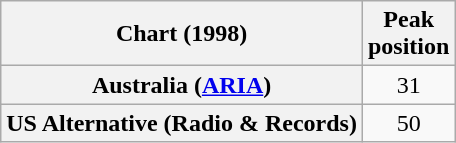<table class="wikitable sortable plainrowheaders" style="text-align:center;">
<tr>
<th scope="col">Chart (1998)</th>
<th scope="col">Peak<br>position</th>
</tr>
<tr>
<th scope="row">Australia (<a href='#'>ARIA</a>)</th>
<td style="text-align:center;">31</td>
</tr>
<tr>
<th scope="row">US Alternative (Radio & Records)</th>
<td style="text-align:center;">50</td>
</tr>
</table>
